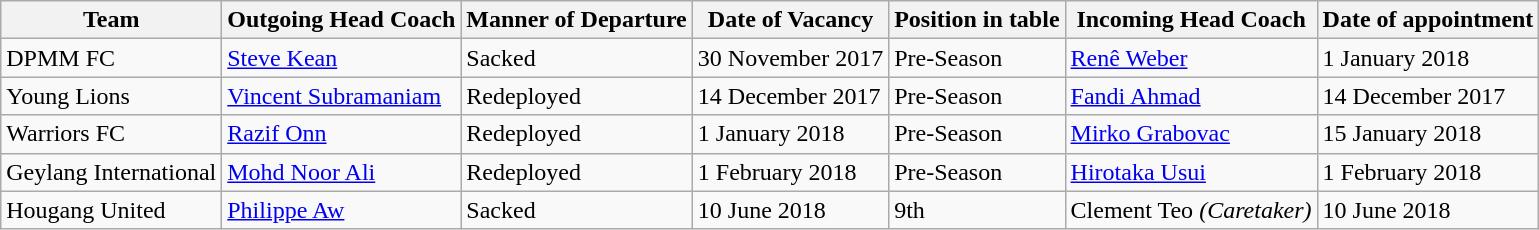<table class="wikitable">
<tr>
<th>Team</th>
<th>Outgoing Head Coach</th>
<th>Manner of Departure</th>
<th>Date of Vacancy</th>
<th>Position in table</th>
<th>Incoming Head Coach</th>
<th>Date of appointment</th>
</tr>
<tr>
<td>DPMM FC</td>
<td> <a href='#'>Steve Kean</a></td>
<td>Sacked </td>
<td>30 November 2017</td>
<td>Pre-Season</td>
<td> <a href='#'>Renê Weber</a></td>
<td>1 January 2018</td>
</tr>
<tr>
<td>Young Lions</td>
<td> <a href='#'>Vincent Subramaniam</a></td>
<td>Redeployed </td>
<td>14 December 2017</td>
<td>Pre-Season</td>
<td> <a href='#'>Fandi Ahmad</a></td>
<td>14 December 2017</td>
</tr>
<tr>
<td>Warriors FC</td>
<td> <a href='#'>Razif Onn</a></td>
<td>Redeployed </td>
<td>1 January 2018</td>
<td>Pre-Season</td>
<td> <a href='#'>Mirko Grabovac</a></td>
<td>15 January 2018</td>
</tr>
<tr>
<td>Geylang International</td>
<td> <a href='#'>Mohd Noor Ali</a></td>
<td>Redeployed </td>
<td>1 February 2018</td>
<td>Pre-Season</td>
<td> <a href='#'>Hirotaka Usui</a></td>
<td>1 February 2018</td>
</tr>
<tr>
<td>Hougang United</td>
<td> <a href='#'>Philippe Aw</a></td>
<td>Sacked </td>
<td>10 June 2018</td>
<td>9th</td>
<td> Clement Teo <em>(Caretaker)</em></td>
<td>10 June 2018</td>
</tr>
</table>
